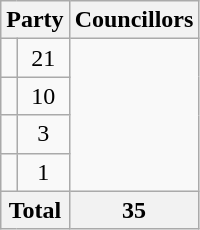<table class="wikitable">
<tr>
<th colspan=2>Party</th>
<th>Councillors</th>
</tr>
<tr>
<td></td>
<td align=center>21</td>
</tr>
<tr>
<td></td>
<td align=center>10</td>
</tr>
<tr>
<td></td>
<td align=center>3</td>
</tr>
<tr>
<td></td>
<td align=center>1</td>
</tr>
<tr>
<th colspan=2>Total</th>
<th align=center>35</th>
</tr>
</table>
